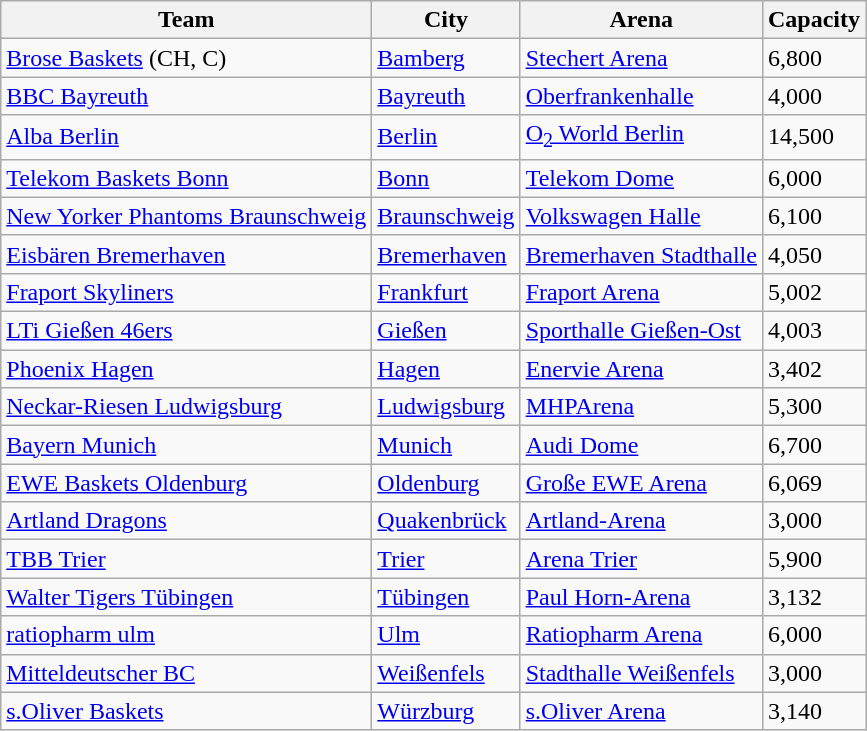<table class="wikitable sortable" style="margin:1em 2em 1em 1em;">
<tr>
<th>Team</th>
<th>City</th>
<th>Arena</th>
<th>Capacity</th>
</tr>
<tr>
<td><a href='#'>Brose Baskets</a> (CH, C)</td>
<td><a href='#'>Bamberg</a></td>
<td><a href='#'>Stechert Arena</a></td>
<td>6,800</td>
</tr>
<tr>
<td><a href='#'>BBC Bayreuth</a></td>
<td><a href='#'>Bayreuth</a></td>
<td><a href='#'>Oberfrankenhalle</a></td>
<td>4,000</td>
</tr>
<tr>
<td><a href='#'>Alba Berlin</a></td>
<td><a href='#'>Berlin</a></td>
<td><a href='#'>O<sub>2</sub> World Berlin</a></td>
<td>14,500</td>
</tr>
<tr>
<td><a href='#'>Telekom Baskets Bonn</a></td>
<td><a href='#'>Bonn</a></td>
<td><a href='#'>Telekom Dome</a></td>
<td>6,000</td>
</tr>
<tr>
<td><a href='#'>New Yorker Phantoms Braunschweig</a></td>
<td><a href='#'>Braunschweig</a></td>
<td><a href='#'>Volkswagen Halle</a></td>
<td>6,100</td>
</tr>
<tr>
<td><a href='#'>Eisbären Bremerhaven</a></td>
<td><a href='#'>Bremerhaven</a></td>
<td><a href='#'>Bremerhaven Stadthalle</a></td>
<td>4,050</td>
</tr>
<tr>
<td><a href='#'>Fraport Skyliners</a></td>
<td><a href='#'>Frankfurt</a></td>
<td><a href='#'>Fraport Arena</a></td>
<td>5,002</td>
</tr>
<tr>
<td><a href='#'>LTi Gießen 46ers</a></td>
<td><a href='#'>Gießen</a></td>
<td><a href='#'>Sporthalle Gießen-Ost</a></td>
<td>4,003</td>
</tr>
<tr>
<td><a href='#'>Phoenix Hagen</a></td>
<td><a href='#'>Hagen</a></td>
<td><a href='#'>Enervie Arena</a></td>
<td>3,402</td>
</tr>
<tr>
<td><a href='#'>Neckar-Riesen Ludwigsburg</a></td>
<td><a href='#'>Ludwigsburg</a></td>
<td><a href='#'>MHPArena</a></td>
<td>5,300</td>
</tr>
<tr>
<td><a href='#'>Bayern Munich</a></td>
<td><a href='#'>Munich</a></td>
<td><a href='#'>Audi Dome</a></td>
<td>6,700</td>
</tr>
<tr>
<td><a href='#'>EWE Baskets Oldenburg</a></td>
<td><a href='#'>Oldenburg</a></td>
<td><a href='#'>Große EWE Arena</a></td>
<td>6,069</td>
</tr>
<tr>
<td><a href='#'>Artland Dragons</a></td>
<td><a href='#'>Quakenbrück</a></td>
<td><a href='#'>Artland-Arena</a></td>
<td>3,000</td>
</tr>
<tr>
<td><a href='#'>TBB Trier</a></td>
<td><a href='#'>Trier</a></td>
<td><a href='#'>Arena Trier</a></td>
<td>5,900</td>
</tr>
<tr>
<td><a href='#'>Walter Tigers Tübingen</a></td>
<td><a href='#'>Tübingen</a></td>
<td><a href='#'>Paul Horn-Arena</a></td>
<td>3,132</td>
</tr>
<tr>
<td><a href='#'>ratiopharm ulm</a></td>
<td><a href='#'>Ulm</a></td>
<td><a href='#'>Ratiopharm Arena</a></td>
<td>6,000</td>
</tr>
<tr>
<td><a href='#'>Mitteldeutscher BC</a></td>
<td><a href='#'>Weißenfels</a></td>
<td><a href='#'>Stadthalle Weißenfels</a></td>
<td>3,000</td>
</tr>
<tr>
<td><a href='#'>s.Oliver Baskets</a></td>
<td><a href='#'>Würzburg</a></td>
<td><a href='#'>s.Oliver Arena</a></td>
<td>3,140</td>
</tr>
</table>
